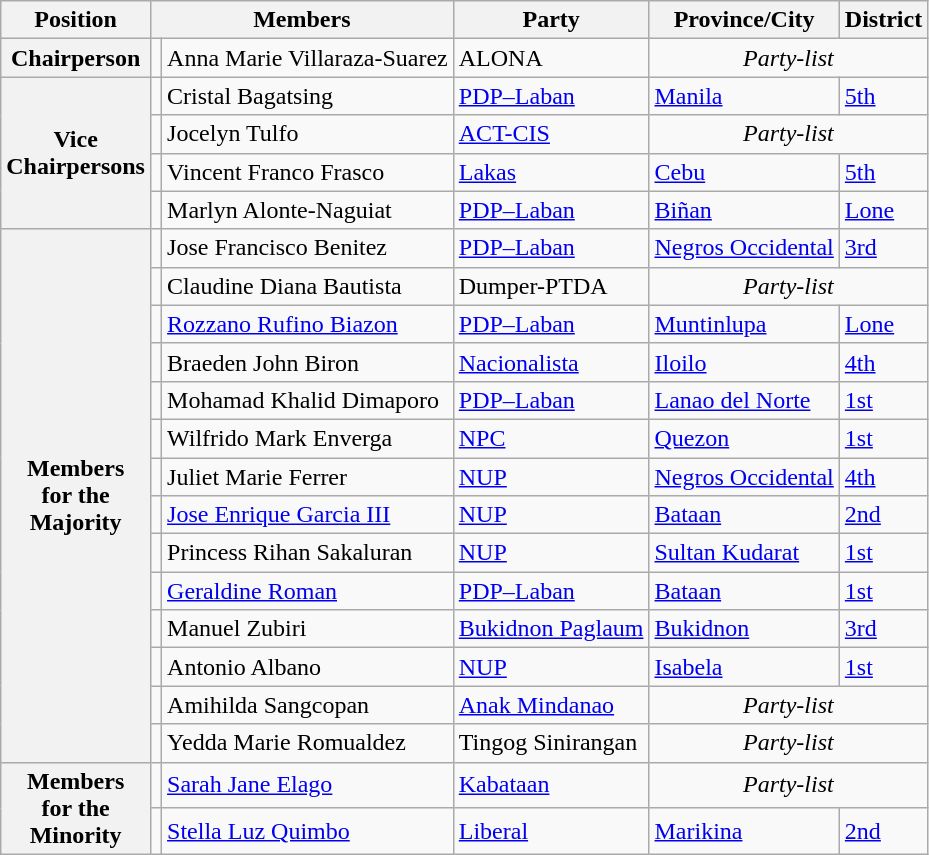<table class="wikitable" style="font-size: 100%;">
<tr>
<th>Position</th>
<th colspan="2">Members</th>
<th>Party</th>
<th>Province/City</th>
<th>District</th>
</tr>
<tr>
<th>Chairperson</th>
<td></td>
<td>Anna Marie Villaraza-Suarez</td>
<td>ALONA</td>
<td align="center" colspan="4"><em>Party-list</em></td>
</tr>
<tr>
<th rowspan="4">Vice<br>Chairpersons</th>
<td></td>
<td>Cristal Bagatsing</td>
<td><a href='#'>PDP–Laban</a></td>
<td><a href='#'>Manila</a></td>
<td><a href='#'>5th</a></td>
</tr>
<tr>
<td></td>
<td>Jocelyn Tulfo</td>
<td><a href='#'>ACT-CIS</a></td>
<td align="center" colspan="4"><em>Party-list</em></td>
</tr>
<tr>
<td></td>
<td>Vincent Franco Frasco</td>
<td><a href='#'>Lakas</a></td>
<td><a href='#'>Cebu</a></td>
<td><a href='#'>5th</a></td>
</tr>
<tr>
<td></td>
<td>Marlyn Alonte-Naguiat</td>
<td><a href='#'>PDP–Laban</a></td>
<td><a href='#'>Biñan</a></td>
<td><a href='#'>Lone</a></td>
</tr>
<tr>
<th rowspan="14">Members<br>for the<br>Majority</th>
<td></td>
<td>Jose Francisco Benitez</td>
<td><a href='#'>PDP–Laban</a></td>
<td><a href='#'>Negros Occidental</a></td>
<td><a href='#'>3rd</a></td>
</tr>
<tr>
<td></td>
<td>Claudine Diana Bautista</td>
<td>Dumper-PTDA</td>
<td align="center" colspan="4"><em>Party-list</em></td>
</tr>
<tr>
<td></td>
<td><a href='#'>Rozzano Rufino Biazon</a></td>
<td><a href='#'>PDP–Laban</a></td>
<td><a href='#'>Muntinlupa</a></td>
<td><a href='#'>Lone</a></td>
</tr>
<tr>
<td></td>
<td>Braeden John Biron</td>
<td><a href='#'>Nacionalista</a></td>
<td><a href='#'>Iloilo</a></td>
<td><a href='#'>4th</a></td>
</tr>
<tr>
<td></td>
<td>Mohamad Khalid Dimaporo</td>
<td><a href='#'>PDP–Laban</a></td>
<td><a href='#'>Lanao del Norte</a></td>
<td><a href='#'>1st</a></td>
</tr>
<tr>
<td></td>
<td>Wilfrido Mark Enverga</td>
<td><a href='#'>NPC</a></td>
<td><a href='#'>Quezon</a></td>
<td><a href='#'>1st</a></td>
</tr>
<tr>
<td></td>
<td>Juliet Marie Ferrer</td>
<td><a href='#'>NUP</a></td>
<td><a href='#'>Negros Occidental</a></td>
<td><a href='#'>4th</a></td>
</tr>
<tr>
<td></td>
<td><a href='#'>Jose Enrique Garcia III</a></td>
<td><a href='#'>NUP</a></td>
<td><a href='#'>Bataan</a></td>
<td><a href='#'>2nd</a></td>
</tr>
<tr>
<td></td>
<td>Princess Rihan Sakaluran</td>
<td><a href='#'>NUP</a></td>
<td><a href='#'>Sultan Kudarat</a></td>
<td><a href='#'>1st</a></td>
</tr>
<tr>
<td></td>
<td><a href='#'>Geraldine Roman</a></td>
<td><a href='#'>PDP–Laban</a></td>
<td><a href='#'>Bataan</a></td>
<td><a href='#'>1st</a></td>
</tr>
<tr>
<td></td>
<td>Manuel Zubiri</td>
<td><a href='#'>Bukidnon Paglaum</a></td>
<td><a href='#'>Bukidnon</a></td>
<td><a href='#'>3rd</a></td>
</tr>
<tr>
<td></td>
<td>Antonio Albano</td>
<td><a href='#'>NUP</a></td>
<td><a href='#'>Isabela</a></td>
<td><a href='#'>1st</a></td>
</tr>
<tr>
<td></td>
<td>Amihilda Sangcopan</td>
<td><a href='#'>Anak Mindanao</a></td>
<td align="center" colspan="2"><em>Party-list</em></td>
</tr>
<tr>
<td></td>
<td>Yedda Marie Romualdez</td>
<td>Tingog Sinirangan</td>
<td align="center" colspan="2"><em>Party-list</em></td>
</tr>
<tr>
<th rowspan="2">Members<br>for the<br>Minority</th>
<td></td>
<td><a href='#'>Sarah Jane Elago</a></td>
<td><a href='#'>Kabataan</a></td>
<td align="center" colspan="2"><em>Party-list</em></td>
</tr>
<tr>
<td></td>
<td><a href='#'>Stella Luz Quimbo</a></td>
<td><a href='#'>Liberal</a></td>
<td><a href='#'>Marikina</a></td>
<td><a href='#'>2nd</a></td>
</tr>
</table>
